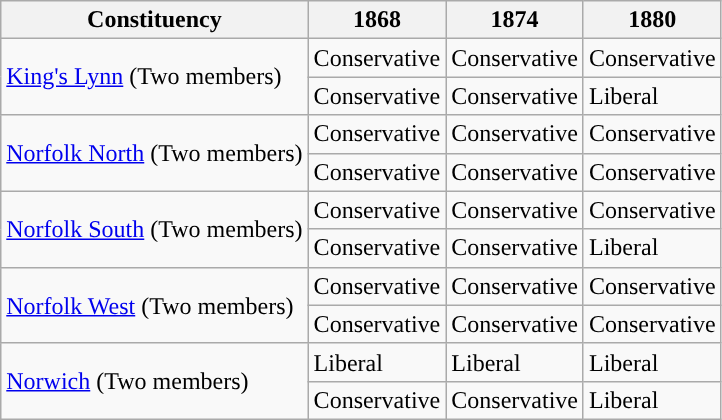<table class="wikitable">
<tr>
<th>Constituency</th>
<th>1868</th>
<th>1874</th>
<th>1880</th>
</tr>
<tr>
<td rowspan="2"><a href='#'>King's Lynn</a> (Two members)</td>
<td>Conservative</td>
<td>Conservative</td>
<td>Conservative</td>
</tr>
<tr>
<td>Conservative</td>
<td>Conservative</td>
<td>Liberal</td>
</tr>
<tr>
<td rowspan="2"><a href='#'>Norfolk North</a> (Two members)</td>
<td>Conservative</td>
<td>Conservative</td>
<td>Conservative</td>
</tr>
<tr>
<td>Conservative</td>
<td>Conservative</td>
<td>Conservative</td>
</tr>
<tr>
<td rowspan="2"><a href='#'>Norfolk South</a> (Two members)</td>
<td>Conservative</td>
<td>Conservative</td>
<td>Conservative</td>
</tr>
<tr>
<td>Conservative</td>
<td>Conservative</td>
<td>Liberal</td>
</tr>
<tr>
<td rowspan="2"><a href='#'>Norfolk West</a> (Two members)</td>
<td>Conservative</td>
<td>Conservative</td>
<td>Conservative</td>
</tr>
<tr>
<td>Conservative</td>
<td>Conservative</td>
<td>Conservative</td>
</tr>
<tr>
<td rowspan="2"><a href='#'>Norwich</a> (Two members)</td>
<td>Liberal</td>
<td>Liberal</td>
<td>Liberal</td>
</tr>
<tr>
<td>Conservative</td>
<td>Conservative</td>
<td>Liberal</td>
</tr>
</table>
